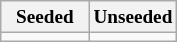<table class="wikitable" style="font-size:80%">
<tr>
<th width=50%>Seeded</th>
<th width=50%>Unseeded</th>
</tr>
<tr>
<td valign=top></td>
<td valign=top></td>
</tr>
</table>
